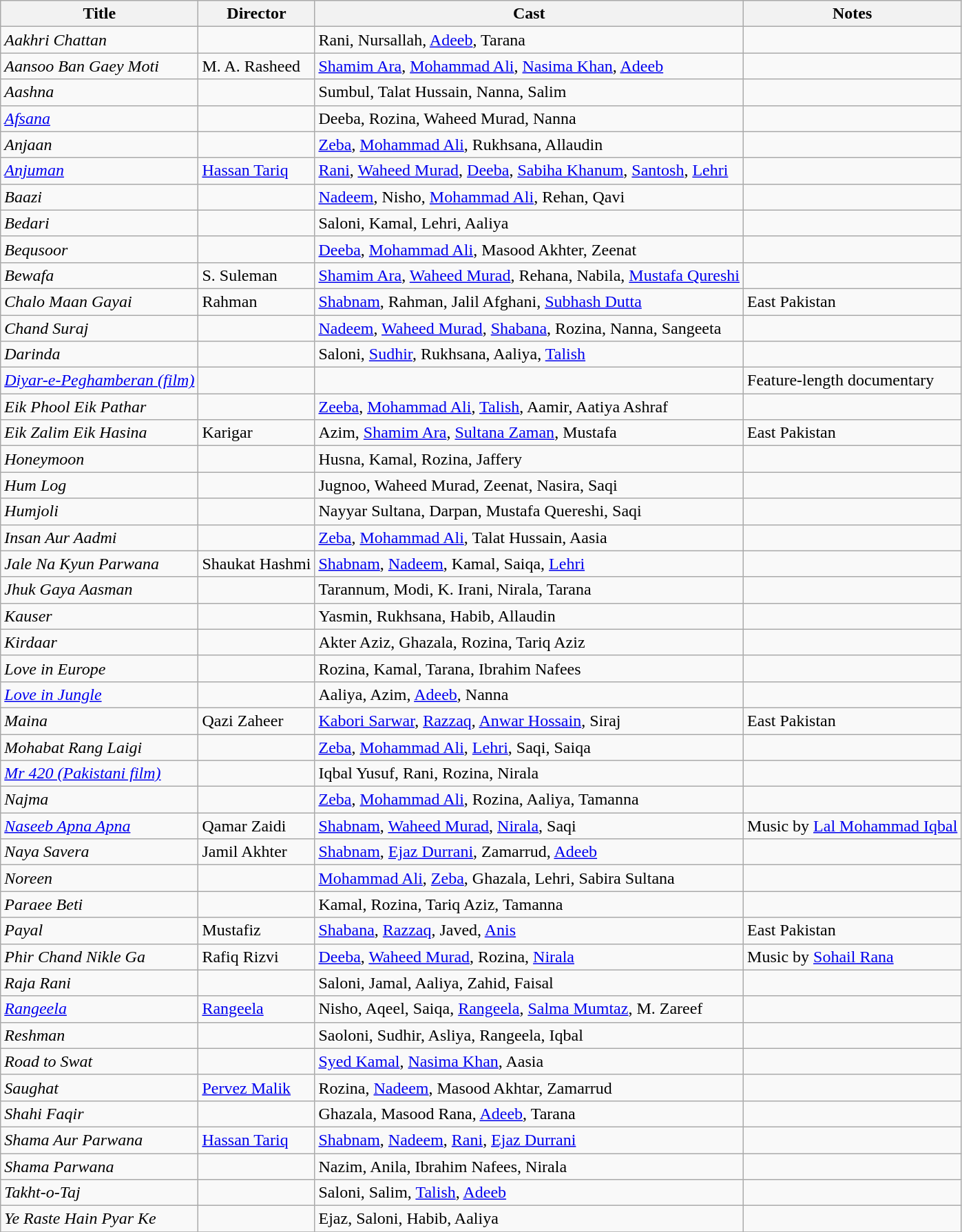<table class="wikitable">
<tr>
<th>Title</th>
<th>Director</th>
<th>Cast</th>
<th>Notes</th>
</tr>
<tr>
<td><em>Aakhri Chattan</em></td>
<td></td>
<td>Rani, Nursallah, <a href='#'>Adeeb</a>, Tarana</td>
<td></td>
</tr>
<tr>
<td><em>Aansoo Ban Gaey Moti</em></td>
<td>M. A. Rasheed</td>
<td><a href='#'>Shamim Ara</a>, <a href='#'>Mohammad Ali</a>, <a href='#'>Nasima Khan</a>, <a href='#'>Adeeb</a></td>
<td></td>
</tr>
<tr>
<td><em>Aashna</em></td>
<td></td>
<td>Sumbul, Talat Hussain, Nanna, Salim</td>
<td></td>
</tr>
<tr>
<td><em><a href='#'>Afsana</a></em></td>
<td></td>
<td>Deeba, Rozina, Waheed Murad, Nanna</td>
<td></td>
</tr>
<tr>
<td><em>Anjaan</em></td>
<td></td>
<td><a href='#'>Zeba</a>, <a href='#'>Mohammad Ali</a>, Rukhsana, Allaudin</td>
<td></td>
</tr>
<tr>
<td><em><a href='#'>Anjuman</a></em></td>
<td><a href='#'>Hassan Tariq</a></td>
<td><a href='#'>Rani</a>, <a href='#'>Waheed Murad</a>, <a href='#'>Deeba</a>, <a href='#'>Sabiha Khanum</a>, <a href='#'>Santosh</a>, <a href='#'>Lehri</a></td>
<td></td>
</tr>
<tr>
<td><em>Baazi</em></td>
<td></td>
<td><a href='#'>Nadeem</a>, Nisho, <a href='#'>Mohammad Ali</a>, Rehan, Qavi</td>
<td></td>
</tr>
<tr>
<td><em>Bedari</em></td>
<td></td>
<td>Saloni, Kamal, Lehri, Aaliya</td>
<td></td>
</tr>
<tr>
<td><em>Bequsoor</em></td>
<td></td>
<td><a href='#'>Deeba</a>, <a href='#'>Mohammad Ali</a>, Masood Akhter, Zeenat</td>
<td></td>
</tr>
<tr>
<td><em>Bewafa</em></td>
<td>S. Suleman</td>
<td><a href='#'>Shamim Ara</a>, <a href='#'>Waheed Murad</a>, Rehana, Nabila, <a href='#'>Mustafa Qureshi</a></td>
<td></td>
</tr>
<tr>
<td><em>Chalo Maan Gayai</em></td>
<td>Rahman</td>
<td><a href='#'>Shabnam</a>, Rahman, Jalil Afghani, <a href='#'>Subhash Dutta</a></td>
<td>East Pakistan</td>
</tr>
<tr>
<td><em>Chand Suraj</em></td>
<td></td>
<td><a href='#'>Nadeem</a>, <a href='#'>Waheed Murad</a>, <a href='#'>Shabana</a>, Rozina, Nanna, Sangeeta</td>
<td></td>
</tr>
<tr>
<td><em>Darinda</em></td>
<td></td>
<td>Saloni, <a href='#'>Sudhir</a>, Rukhsana, Aaliya, <a href='#'>Talish</a></td>
<td></td>
</tr>
<tr>
<td><em><a href='#'>Diyar-e-Peghamberan (film)</a></em></td>
<td></td>
<td></td>
<td>Feature-length documentary</td>
</tr>
<tr>
<td><em>Eik Phool Eik Pathar</em></td>
<td></td>
<td><a href='#'>Zeeba</a>, <a href='#'>Mohammad Ali</a>, <a href='#'>Talish</a>, Aamir, Aatiya Ashraf</td>
<td></td>
</tr>
<tr>
<td><em>Eik Zalim Eik Hasina</em></td>
<td>Karigar</td>
<td>Azim, <a href='#'>Shamim Ara</a>, <a href='#'>Sultana Zaman</a>, Mustafa</td>
<td>East Pakistan</td>
</tr>
<tr>
<td><em>Honeymoon</em></td>
<td></td>
<td>Husna, Kamal, Rozina, Jaffery</td>
<td></td>
</tr>
<tr>
<td><em>Hum Log</em></td>
<td></td>
<td>Jugnoo, Waheed Murad, Zeenat, Nasira, Saqi</td>
<td></td>
</tr>
<tr>
<td><em>Humjoli</em></td>
<td></td>
<td>Nayyar Sultana, Darpan, Mustafa Quereshi, Saqi</td>
<td></td>
</tr>
<tr>
<td><em>Insan Aur Aadmi</em></td>
<td></td>
<td><a href='#'>Zeba</a>, <a href='#'>Mohammad Ali</a>, Talat Hussain, Aasia</td>
<td></td>
</tr>
<tr>
<td><em>Jale Na Kyun Parwana</em></td>
<td>Shaukat Hashmi</td>
<td><a href='#'>Shabnam</a>, <a href='#'>Nadeem</a>, Kamal, Saiqa, <a href='#'>Lehri</a></td>
<td></td>
</tr>
<tr>
<td><em>Jhuk Gaya Aasman</em></td>
<td></td>
<td>Tarannum, Modi, K. Irani, Nirala, Tarana</td>
<td></td>
</tr>
<tr>
<td><em>Kauser</em></td>
<td></td>
<td>Yasmin, Rukhsana, Habib, Allaudin</td>
<td></td>
</tr>
<tr>
<td><em>Kirdaar</em></td>
<td></td>
<td>Akter Aziz, Ghazala, Rozina, Tariq Aziz</td>
<td></td>
</tr>
<tr>
<td><em>Love in Europe</em></td>
<td></td>
<td>Rozina, Kamal, Tarana, Ibrahim Nafees</td>
<td></td>
</tr>
<tr>
<td><em><a href='#'>Love in Jungle</a></em></td>
<td></td>
<td>Aaliya, Azim, <a href='#'>Adeeb</a>, Nanna</td>
<td></td>
</tr>
<tr>
<td><em>Maina</em></td>
<td>Qazi Zaheer</td>
<td><a href='#'>Kabori Sarwar</a>, <a href='#'>Razzaq</a>, <a href='#'>Anwar Hossain</a>, Siraj</td>
<td>East Pakistan</td>
</tr>
<tr>
<td><em>Mohabat Rang Laigi</em></td>
<td></td>
<td><a href='#'>Zeba</a>, <a href='#'>Mohammad Ali</a>, <a href='#'>Lehri</a>, Saqi, Saiqa</td>
<td></td>
</tr>
<tr>
<td><em><a href='#'>Mr 420 (Pakistani film)</a></em></td>
<td></td>
<td>Iqbal Yusuf, Rani, Rozina, Nirala</td>
<td></td>
</tr>
<tr>
<td><em>Najma</em></td>
<td></td>
<td><a href='#'>Zeba</a>, <a href='#'>Mohammad Ali</a>, Rozina, Aaliya, Tamanna</td>
<td></td>
</tr>
<tr>
<td><em><a href='#'>Naseeb Apna Apna</a></em></td>
<td>Qamar Zaidi</td>
<td><a href='#'>Shabnam</a>, <a href='#'>Waheed Murad</a>, <a href='#'>Nirala</a>, Saqi</td>
<td>Music by <a href='#'>Lal Mohammad Iqbal</a></td>
</tr>
<tr>
<td><em>Naya Savera</em></td>
<td>Jamil Akhter</td>
<td><a href='#'>Shabnam</a>, <a href='#'>Ejaz Durrani</a>, Zamarrud, <a href='#'>Adeeb</a></td>
<td></td>
</tr>
<tr>
<td><em>Noreen</em></td>
<td></td>
<td><a href='#'>Mohammad Ali</a>, <a href='#'>Zeba</a>, Ghazala, Lehri, Sabira Sultana</td>
<td></td>
</tr>
<tr>
<td><em>Paraee Beti</em></td>
<td></td>
<td>Kamal, Rozina, Tariq Aziz, Tamanna</td>
<td></td>
</tr>
<tr>
<td><em>Payal</em></td>
<td>Mustafiz</td>
<td><a href='#'>Shabana</a>, <a href='#'>Razzaq</a>, Javed, <a href='#'>Anis</a></td>
<td>East Pakistan</td>
</tr>
<tr>
<td><em>Phir Chand Nikle Ga</em></td>
<td>Rafiq Rizvi</td>
<td><a href='#'>Deeba</a>, <a href='#'>Waheed Murad</a>, Rozina, <a href='#'>Nirala</a></td>
<td>Music by <a href='#'>Sohail Rana</a></td>
</tr>
<tr>
<td><em>Raja Rani</em></td>
<td></td>
<td>Saloni, Jamal, Aaliya, Zahid, Faisal</td>
<td></td>
</tr>
<tr>
<td><em><a href='#'>Rangeela</a></em></td>
<td><a href='#'>Rangeela</a></td>
<td>Nisho, Aqeel, Saiqa, <a href='#'>Rangeela</a>, <a href='#'>Salma Mumtaz</a>, M. Zareef</td>
<td></td>
</tr>
<tr>
<td><em>Reshman</em></td>
<td></td>
<td>Saoloni, Sudhir, Asliya, Rangeela, Iqbal</td>
<td></td>
</tr>
<tr>
<td><em>Road to Swat</em></td>
<td></td>
<td><a href='#'>Syed Kamal</a>, <a href='#'>Nasima Khan</a>, Aasia</td>
<td></td>
</tr>
<tr>
<td><em>Saughat</em></td>
<td><a href='#'>Pervez Malik</a></td>
<td>Rozina, <a href='#'>Nadeem</a>, Masood Akhtar, Zamarrud</td>
<td></td>
</tr>
<tr>
<td><em>Shahi Faqir</em></td>
<td></td>
<td>Ghazala, Masood Rana, <a href='#'>Adeeb</a>, Tarana</td>
<td></td>
</tr>
<tr>
<td><em>Shama Aur Parwana</em></td>
<td><a href='#'>Hassan Tariq</a></td>
<td><a href='#'>Shabnam</a>, <a href='#'>Nadeem</a>, <a href='#'>Rani</a>, <a href='#'>Ejaz Durrani</a></td>
<td></td>
</tr>
<tr>
<td><em>Shama Parwana</em></td>
<td></td>
<td>Nazim, Anila, Ibrahim Nafees, Nirala</td>
<td></td>
</tr>
<tr>
<td><em>Takht-o-Taj</em></td>
<td></td>
<td>Saloni, Salim, <a href='#'>Talish</a>, <a href='#'>Adeeb</a></td>
<td></td>
</tr>
<tr>
<td><em>Ye Raste Hain Pyar Ke</em></td>
<td></td>
<td>Ejaz, Saloni, Habib, Aaliya</td>
<td></td>
</tr>
<tr>
</tr>
</table>
